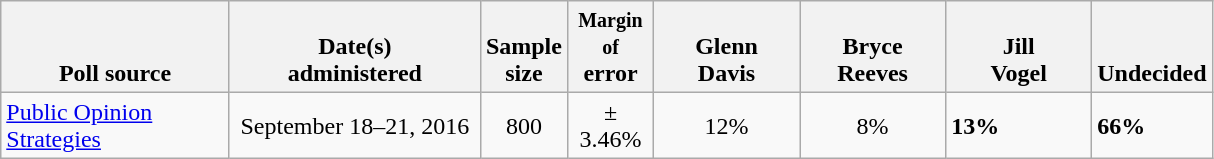<table class="wikitable">
<tr valign= bottom>
<th style="width:145px;">Poll source</th>
<th style="width:160px;">Date(s)<br>administered</th>
<th class=small>Sample<br>size</th>
<th style="width:50px;"><small>Margin of</small><br>error</th>
<th style="width:90px;">Glenn<br>Davis</th>
<th style="width:90px;">Bryce<br>Reeves</th>
<th style="width:90px;">Jill<br>Vogel</th>
<th>Undecided</th>
</tr>
<tr>
<td><a href='#'>Public Opinion Strategies</a></td>
<td align=center>September 18–21, 2016</td>
<td align=center>800</td>
<td align=center>± 3.46%</td>
<td align=center>12%</td>
<td align=center>8%</td>
<td><strong>13%</strong></td>
<td><strong>66%</strong></td>
</tr>
</table>
